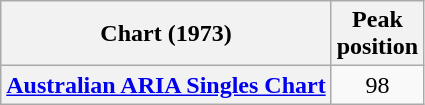<table class="wikitable plainrowheaders">
<tr>
<th scope="col">Chart (1973)</th>
<th scope="col">Peak<br>position</th>
</tr>
<tr>
<th scope="row"><a href='#'>Australian ARIA Singles Chart</a></th>
<td align="center">98</td>
</tr>
</table>
